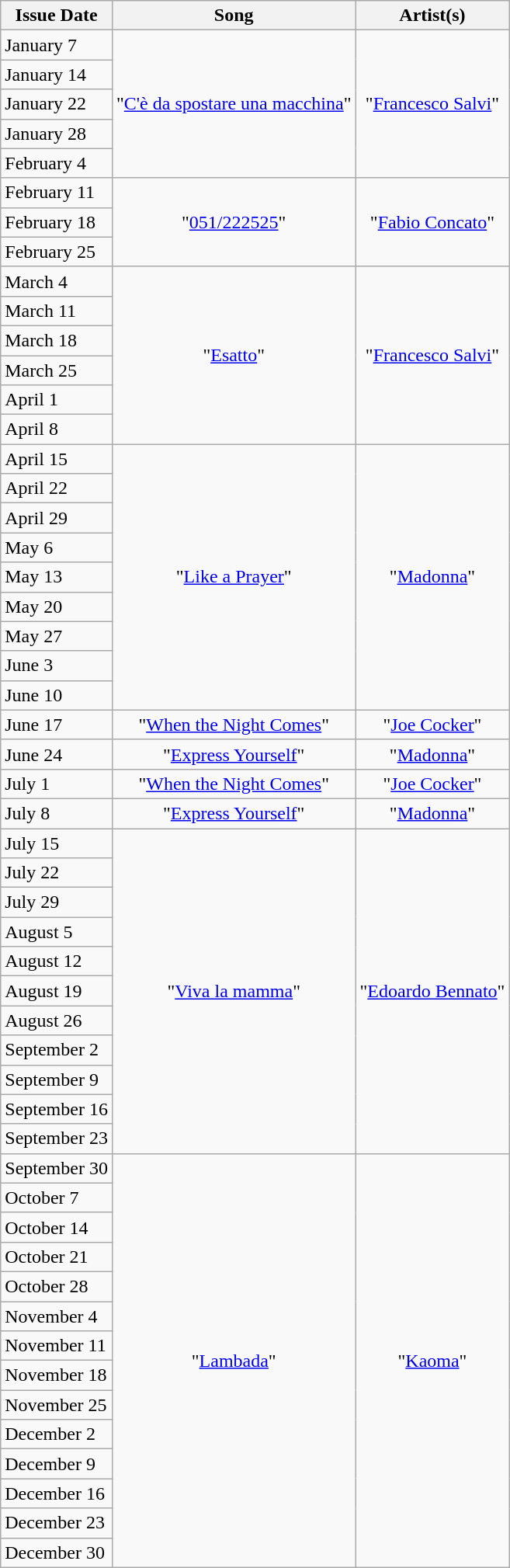<table class="wikitable">
<tr>
<th align="center">Issue Date</th>
<th align="center">Song</th>
<th align="center">Artist(s)</th>
</tr>
<tr>
<td align="left">January 7</td>
<td align="center" rowspan="5">"<a href='#'>C'è da spostare una macchina</a>"</td>
<td align="center" rowspan="5">"<a href='#'>Francesco Salvi</a>"</td>
</tr>
<tr>
<td>January 14</td>
</tr>
<tr>
<td>January 22</td>
</tr>
<tr>
<td>January 28</td>
</tr>
<tr>
<td>February 4</td>
</tr>
<tr>
<td align="left">February 11</td>
<td align="center" rowspan="3">"<a href='#'>051/222525</a>"</td>
<td align="center" rowspan="3">"<a href='#'>Fabio Concato</a>"</td>
</tr>
<tr>
<td>February 18</td>
</tr>
<tr>
<td>February 25</td>
</tr>
<tr>
<td align="left">March 4</td>
<td align="center" rowspan="6">"<a href='#'>Esatto</a>"</td>
<td align="center" rowspan="6">"<a href='#'>Francesco Salvi</a>"</td>
</tr>
<tr>
<td>March 11</td>
</tr>
<tr>
<td>March 18</td>
</tr>
<tr>
<td>March 25</td>
</tr>
<tr>
<td>April 1</td>
</tr>
<tr>
<td>April 8</td>
</tr>
<tr>
<td align="left">April 15</td>
<td align="center" rowspan="9">"<a href='#'>Like a Prayer</a>"</td>
<td align="center" rowspan="9">"<a href='#'>Madonna</a>"</td>
</tr>
<tr>
<td>April 22</td>
</tr>
<tr>
<td>April 29</td>
</tr>
<tr>
<td>May 6</td>
</tr>
<tr>
<td>May 13</td>
</tr>
<tr>
<td>May 20</td>
</tr>
<tr>
<td>May 27</td>
</tr>
<tr>
<td>June 3</td>
</tr>
<tr>
<td>June 10</td>
</tr>
<tr>
<td align="left">June 17</td>
<td align="center" rowspan="1">"<a href='#'>When the Night Comes</a>"</td>
<td align="center" rowspan="1">"<a href='#'>Joe Cocker</a>"</td>
</tr>
<tr>
<td align="left">June 24</td>
<td align="center" rowspan="1">"<a href='#'>Express Yourself</a>"</td>
<td align="center" rowspan="1">"<a href='#'>Madonna</a>"</td>
</tr>
<tr>
<td align="left">July 1</td>
<td align="center" rowspan="1">"<a href='#'>When the Night Comes</a>"</td>
<td align="center" rowspan="1">"<a href='#'>Joe Cocker</a>"</td>
</tr>
<tr>
<td align="left">July 8</td>
<td align="center" rowspan="1">"<a href='#'>Express Yourself</a>"</td>
<td align="center" rowspan="1">"<a href='#'>Madonna</a>"</td>
</tr>
<tr>
<td align="left">July 15</td>
<td align="center" rowspan="11">"<a href='#'>Viva la mamma</a>"</td>
<td align="center" rowspan="11">"<a href='#'>Edoardo Bennato</a>"</td>
</tr>
<tr>
<td>July 22</td>
</tr>
<tr>
<td>July 29</td>
</tr>
<tr>
<td>August 5</td>
</tr>
<tr>
<td>August 12</td>
</tr>
<tr>
<td>August 19</td>
</tr>
<tr>
<td>August 26</td>
</tr>
<tr>
<td>September 2</td>
</tr>
<tr>
<td>September 9</td>
</tr>
<tr>
<td>September 16</td>
</tr>
<tr>
<td>September 23</td>
</tr>
<tr>
<td align="left">September 30</td>
<td align="center" rowspan="14">"<a href='#'>Lambada</a>"</td>
<td align="center" rowspan="14">"<a href='#'>Kaoma</a>"</td>
</tr>
<tr>
<td>October 7</td>
</tr>
<tr>
<td>October 14</td>
</tr>
<tr>
<td>October 21</td>
</tr>
<tr>
<td>October 28</td>
</tr>
<tr>
<td>November 4</td>
</tr>
<tr>
<td>November 11</td>
</tr>
<tr>
<td>November 18</td>
</tr>
<tr>
<td>November 25</td>
</tr>
<tr>
<td>December 2</td>
</tr>
<tr>
<td>December 9</td>
</tr>
<tr>
<td>December 16</td>
</tr>
<tr>
<td>December 23</td>
</tr>
<tr>
<td>December 30</td>
</tr>
</table>
